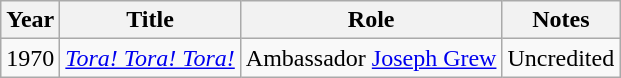<table class="wikitable">
<tr>
<th>Year</th>
<th>Title</th>
<th>Role</th>
<th>Notes</th>
</tr>
<tr>
<td>1970</td>
<td><em><a href='#'>Tora! Tora! Tora!</a></em></td>
<td>Ambassador <a href='#'>Joseph Grew</a></td>
<td>Uncredited</td>
</tr>
</table>
